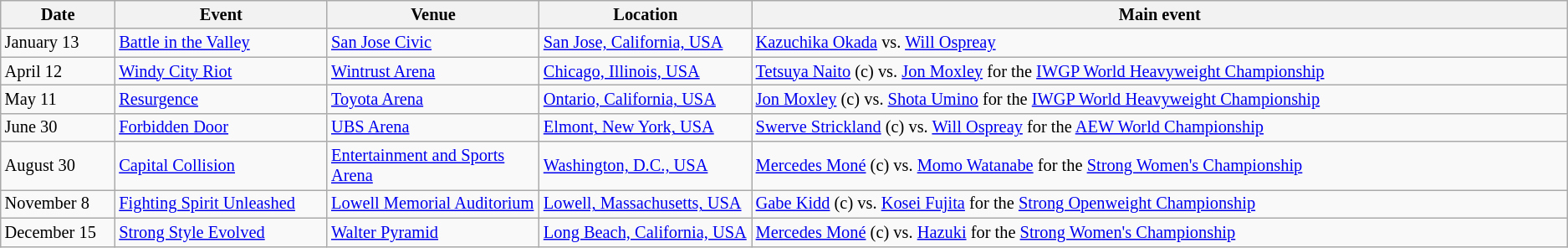<table class="sortable wikitable succession-box" style="font-size:85%">
<tr>
<th width="7%">Date</th>
<th width="13%">Event</th>
<th width="13%">Venue</th>
<th width="13%">Location</th>
<th width="50%">Main event</th>
</tr>
<tr>
<td>January 13</td>
<td><a href='#'>Battle in the Valley</a></td>
<td><a href='#'>San Jose Civic</a></td>
<td><a href='#'>San Jose, California, USA</a></td>
<td><a href='#'>Kazuchika Okada</a> vs. <a href='#'>Will Ospreay</a></td>
</tr>
<tr>
<td>April 12</td>
<td><a href='#'>Windy City Riot</a></td>
<td><a href='#'>Wintrust Arena</a></td>
<td><a href='#'>Chicago, Illinois, USA</a></td>
<td><a href='#'>Tetsuya Naito</a> (c) vs. <a href='#'>Jon Moxley</a> for the <a href='#'>IWGP World Heavyweight Championship</a></td>
</tr>
<tr>
<td>May 11</td>
<td><a href='#'>Resurgence</a></td>
<td><a href='#'>Toyota Arena</a></td>
<td><a href='#'>Ontario, California, USA</a></td>
<td><a href='#'>Jon Moxley</a> (c) vs. <a href='#'>Shota Umino</a> for the <a href='#'>IWGP World Heavyweight Championship</a></td>
</tr>
<tr>
<td>June 30</td>
<td><a href='#'>Forbidden Door</a></td>
<td><a href='#'>UBS Arena</a></td>
<td><a href='#'>Elmont, New York, USA</a></td>
<td><a href='#'>Swerve Strickland</a> (c) vs. <a href='#'>Will Ospreay</a> for the <a href='#'>AEW World Championship</a></td>
</tr>
<tr>
<td>August 30</td>
<td><a href='#'>Capital Collision</a></td>
<td><a href='#'>Entertainment and Sports Arena</a></td>
<td><a href='#'>Washington, D.C., USA</a></td>
<td><a href='#'>Mercedes Moné</a> (c) vs. <a href='#'>Momo Watanabe</a> for the <a href='#'>Strong Women's Championship</a></td>
</tr>
<tr>
<td>November 8</td>
<td><a href='#'>Fighting Spirit Unleashed</a></td>
<td><a href='#'>Lowell Memorial Auditorium</a></td>
<td><a href='#'>Lowell, Massachusetts, USA</a></td>
<td><a href='#'>Gabe Kidd</a> (c) vs. <a href='#'>Kosei Fujita</a> for the <a href='#'>Strong Openweight Championship</a></td>
</tr>
<tr>
<td>December 15</td>
<td><a href='#'>Strong Style Evolved</a></td>
<td><a href='#'>Walter Pyramid</a></td>
<td><a href='#'>Long Beach, California, USA</a></td>
<td><a href='#'>Mercedes Moné</a> (c) vs. <a href='#'>Hazuki</a> for the <a href='#'>Strong Women's Championship</a></td>
</tr>
</table>
